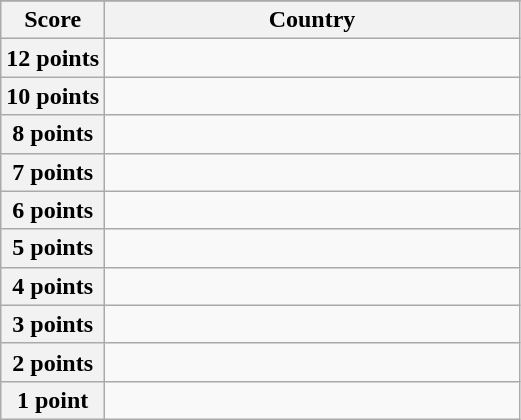<table class="wikitable">
<tr>
</tr>
<tr>
<th scope="col" width="20%">Score</th>
<th scope="col">Country</th>
</tr>
<tr>
<th scope="row">12 points</th>
<td></td>
</tr>
<tr>
<th scope="row">10 points</th>
<td></td>
</tr>
<tr>
<th scope="row">8 points</th>
<td></td>
</tr>
<tr>
<th scope="row">7 points</th>
<td></td>
</tr>
<tr>
<th scope="row">6 points</th>
<td></td>
</tr>
<tr>
<th scope="row">5 points</th>
<td></td>
</tr>
<tr>
<th scope="row">4 points</th>
<td></td>
</tr>
<tr>
<th scope="row">3 points</th>
<td></td>
</tr>
<tr>
<th scope="row">2 points</th>
<td></td>
</tr>
<tr>
<th scope="row">1 point</th>
<td></td>
</tr>
</table>
